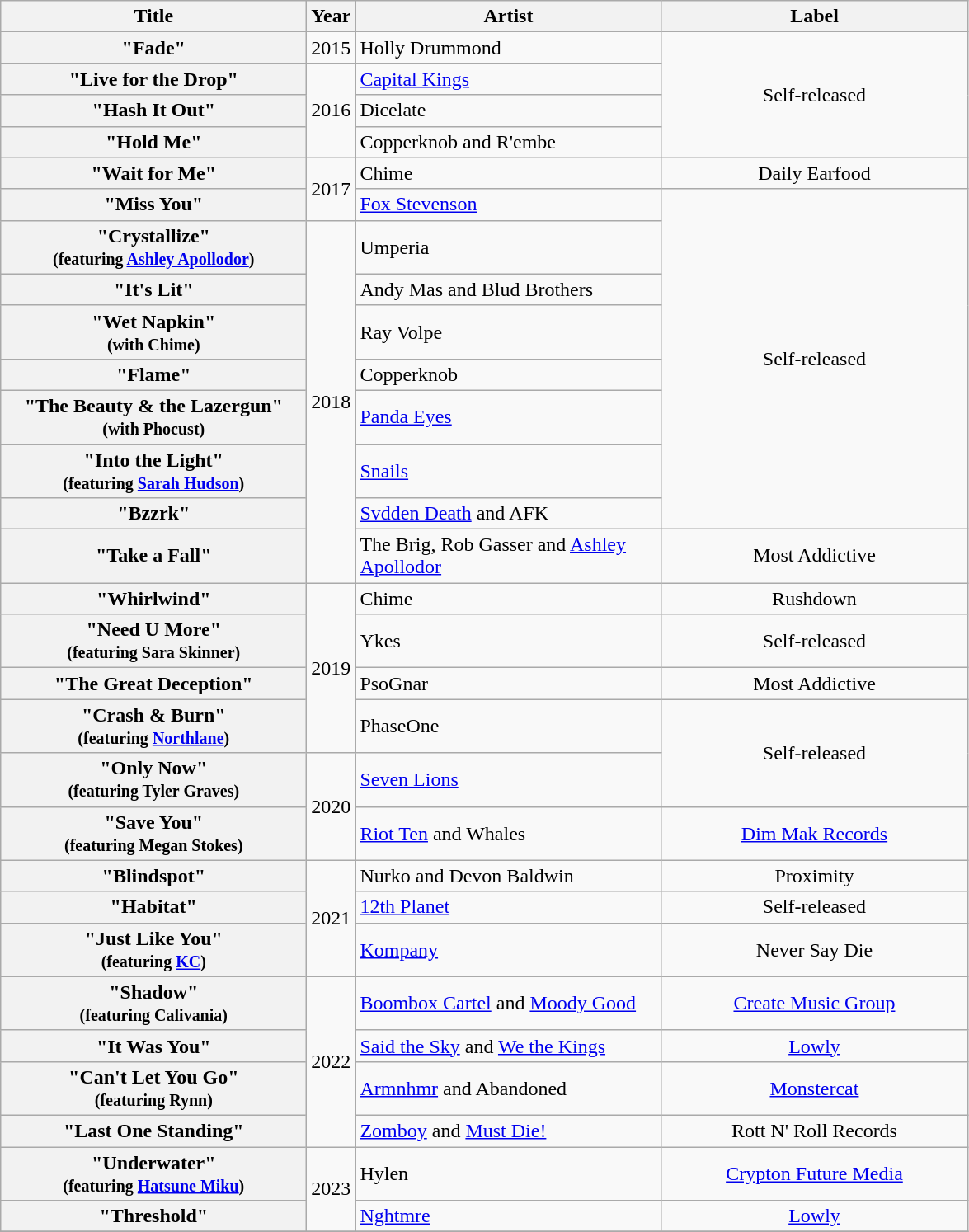<table class="wikitable plainrowheaders">
<tr>
<th style="width:15em;">Title</th>
<th>Year</th>
<th style="width:15em;">Artist</th>
<th style="width:15em;">Label</th>
</tr>
<tr>
<th scope="row">"Fade"</th>
<td>2015</td>
<td>Holly Drummond</td>
<td rowspan="4" style="text-align:center;">Self-released</td>
</tr>
<tr>
<th scope="row">"Live for the Drop"</th>
<td rowspan="3">2016</td>
<td><a href='#'>Capital Kings</a></td>
</tr>
<tr>
<th scope="row">"Hash It Out"</th>
<td>Dicelate</td>
</tr>
<tr>
<th scope="row">"Hold Me"</th>
<td>Copperknob and R'embe</td>
</tr>
<tr>
<th scope="row">"Wait for Me"</th>
<td rowspan="2">2017</td>
<td>Chime</td>
<td style="text-align:center;">Daily Earfood</td>
</tr>
<tr>
<th scope="row">"Miss You"</th>
<td><a href='#'>Fox Stevenson</a></td>
<td rowspan="8" style="text-align:center;">Self-released</td>
</tr>
<tr>
<th scope="row">"Crystallize"<br><small>(featuring <a href='#'>Ashley Apollodor</a>)</small></th>
<td rowspan="8">2018</td>
<td>Umperia</td>
</tr>
<tr>
<th scope="row">"It's Lit"</th>
<td>Andy Mas and Blud Brothers</td>
</tr>
<tr>
<th scope="row">"Wet Napkin"<br><small>(with Chime)</small></th>
<td>Ray Volpe</td>
</tr>
<tr>
<th scope="row">"Flame"</th>
<td>Copperknob</td>
</tr>
<tr>
<th scope="row">"The Beauty & the Lazergun"<br><small>(with Phocust)</small></th>
<td><a href='#'>Panda Eyes</a></td>
</tr>
<tr>
<th scope="row">"Into the Light"<br><small>(featuring <a href='#'>Sarah Hudson</a>)</small></th>
<td><a href='#'>Snails</a></td>
</tr>
<tr>
<th scope="row">"Bzzrk"</th>
<td><a href='#'>Svdden Death</a> and AFK</td>
</tr>
<tr>
<th scope="row">"Take a Fall"</th>
<td>The Brig, Rob Gasser and <a href='#'>Ashley Apollodor</a></td>
<td style="text-align:center;">Most Addictive</td>
</tr>
<tr>
<th scope="row">"Whirlwind"</th>
<td rowspan="4">2019</td>
<td>Chime</td>
<td style="text-align:center;">Rushdown</td>
</tr>
<tr>
<th scope="row">"Need U More"<br><small>(featuring Sara Skinner)</small></th>
<td>Ykes</td>
<td style="text-align:center;">Self-released</td>
</tr>
<tr>
<th scope="row">"The Great Deception"</th>
<td>PsoGnar</td>
<td style="text-align:center;">Most Addictive</td>
</tr>
<tr>
<th scope="row">"Crash & Burn"<br><small>(featuring <a href='#'>Northlane</a>)</small></th>
<td>PhaseOne</td>
<td rowspan="2" style="text-align:center;">Self-released</td>
</tr>
<tr>
<th scope="row">"Only Now"<br><small>(featuring Tyler Graves)</small></th>
<td rowspan="2">2020</td>
<td><a href='#'>Seven Lions</a></td>
</tr>
<tr>
<th scope="row">"Save You"<br><small>(featuring Megan Stokes)</small></th>
<td><a href='#'>Riot Ten</a> and Whales</td>
<td style="text-align:center;"><a href='#'>Dim Mak Records</a></td>
</tr>
<tr>
<th scope="row">"Blindspot"</th>
<td rowspan="3">2021</td>
<td>Nurko and Devon Baldwin</td>
<td style="text-align:center;">Proximity</td>
</tr>
<tr>
<th scope="row">"Habitat"</th>
<td><a href='#'>12th Planet</a></td>
<td style="text-align:center;">Self-released</td>
</tr>
<tr>
<th scope="row">"Just Like You"<br><small>(featuring <a href='#'>KC</a>)</small></th>
<td><a href='#'>Kompany</a></td>
<td style="text-align:center;">Never Say Die</td>
</tr>
<tr>
<th scope="row">"Shadow"<br><small>(featuring Calivania)</small></th>
<td rowspan="4">2022</td>
<td><a href='#'>Boombox Cartel</a> and <a href='#'>Moody Good</a></td>
<td style="text-align:center;"><a href='#'>Create Music Group</a></td>
</tr>
<tr>
<th scope="row">"It Was You"</th>
<td><a href='#'>Said the Sky</a> and <a href='#'>We the Kings</a></td>
<td style="text-align:center;"><a href='#'>Lowly</a></td>
</tr>
<tr>
<th scope="row">"Can't Let You Go"<br><small>(featuring Rynn)</small></th>
<td><a href='#'>Armnhmr</a> and Abandoned</td>
<td style="text-align:center;"><a href='#'>Monstercat</a></td>
</tr>
<tr>
<th scope="row">"Last One Standing"</th>
<td><a href='#'>Zomboy</a> and <a href='#'>Must Die!</a></td>
<td style="text-align:center;">Rott N' Roll Records</td>
</tr>
<tr>
<th scope="row">"Underwater"<br><small>(featuring <a href='#'>Hatsune Miku</a>)</small></th>
<td rowspan="2">2023</td>
<td>Hylen</td>
<td style="text-align:center;"><a href='#'>Crypton Future Media</a></td>
</tr>
<tr>
<th scope="row">"Threshold"</th>
<td><a href='#'>Nghtmre</a></td>
<td style="text-align:center;"><a href='#'>Lowly</a></td>
</tr>
<tr>
</tr>
</table>
